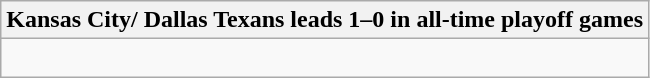<table class="wikitable collapsible collapsed">
<tr>
<th>Kansas City/ Dallas Texans leads 1–0 in all-time playoff games</th>
</tr>
<tr>
<td><br></td>
</tr>
</table>
